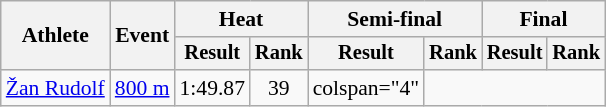<table class=wikitable style=font-size:90%>
<tr>
<th rowspan=2>Athlete</th>
<th rowspan=2>Event</th>
<th colspan=2>Heat</th>
<th colspan=2>Semi-final</th>
<th colspan=2>Final</th>
</tr>
<tr style=font-size:95%>
<th>Result</th>
<th>Rank</th>
<th>Result</th>
<th>Rank</th>
<th>Result</th>
<th>Rank</th>
</tr>
<tr align=center>
<td align=left><a href='#'>Žan Rudolf</a></td>
<td align=left><a href='#'>800 m</a></td>
<td>1:49.87</td>
<td>39</td>
<td>colspan="4" </td>
</tr>
</table>
